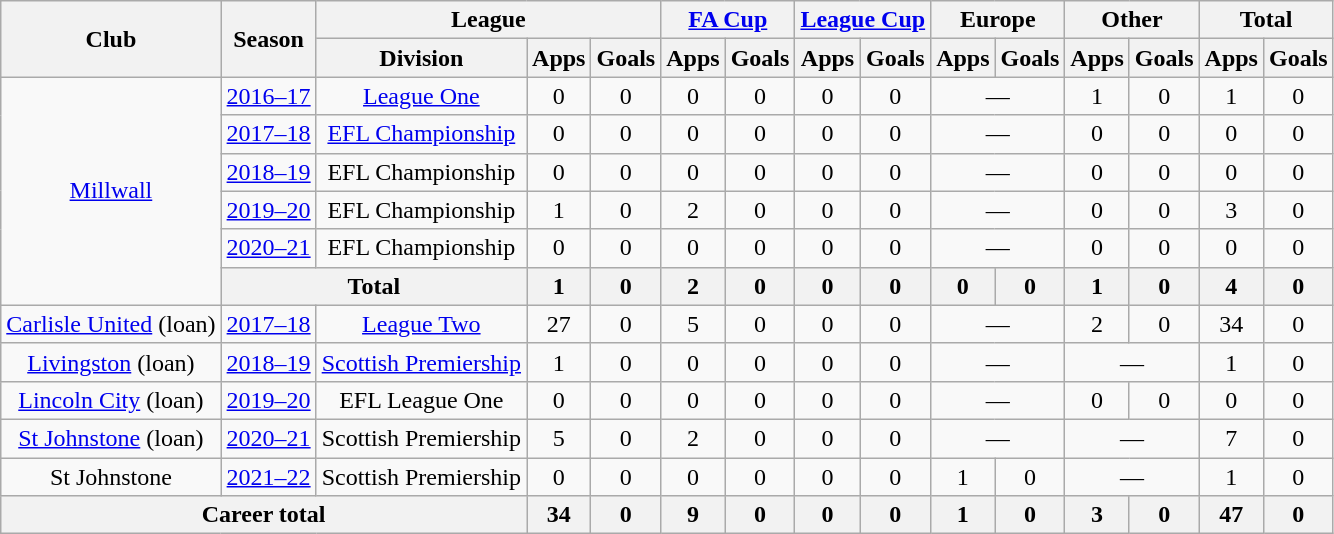<table class=wikitable style="text-align: center">
<tr>
<th rowspan="2">Club</th>
<th rowspan="2">Season</th>
<th colspan="3">League</th>
<th colspan="2"><a href='#'>FA Cup</a></th>
<th colspan="2"><a href='#'>League Cup</a></th>
<th colspan="2">Europe</th>
<th colspan="2">Other</th>
<th colspan="2">Total</th>
</tr>
<tr>
<th>Division</th>
<th>Apps</th>
<th>Goals</th>
<th>Apps</th>
<th>Goals</th>
<th>Apps</th>
<th>Goals</th>
<th>Apps</th>
<th>Goals</th>
<th>Apps</th>
<th>Goals</th>
<th>Apps</th>
<th>Goals</th>
</tr>
<tr>
<td rowspan="6"><a href='#'>Millwall</a></td>
<td><a href='#'>2016–17</a></td>
<td><a href='#'>League One</a></td>
<td>0</td>
<td>0</td>
<td>0</td>
<td>0</td>
<td>0</td>
<td>0</td>
<td colspan="2">—</td>
<td>1</td>
<td>0</td>
<td>1</td>
<td>0</td>
</tr>
<tr>
<td><a href='#'>2017–18</a></td>
<td><a href='#'>EFL Championship</a></td>
<td>0</td>
<td>0</td>
<td>0</td>
<td>0</td>
<td>0</td>
<td>0</td>
<td colspan="2">—</td>
<td>0</td>
<td>0</td>
<td>0</td>
<td>0</td>
</tr>
<tr>
<td><a href='#'>2018–19</a></td>
<td>EFL Championship</td>
<td>0</td>
<td>0</td>
<td>0</td>
<td>0</td>
<td>0</td>
<td>0</td>
<td colspan="2">—</td>
<td>0</td>
<td>0</td>
<td>0</td>
<td>0</td>
</tr>
<tr>
<td><a href='#'>2019–20</a></td>
<td>EFL Championship</td>
<td>1</td>
<td>0</td>
<td>2</td>
<td>0</td>
<td>0</td>
<td>0</td>
<td colspan="2">—</td>
<td>0</td>
<td>0</td>
<td>3</td>
<td>0</td>
</tr>
<tr>
<td><a href='#'>2020–21</a></td>
<td>EFL Championship</td>
<td>0</td>
<td>0</td>
<td>0</td>
<td>0</td>
<td>0</td>
<td>0</td>
<td colspan="2">—</td>
<td>0</td>
<td>0</td>
<td>0</td>
<td>0</td>
</tr>
<tr>
<th colspan="2">Total</th>
<th>1</th>
<th>0</th>
<th>2</th>
<th>0</th>
<th>0</th>
<th>0</th>
<th>0</th>
<th>0</th>
<th>1</th>
<th>0</th>
<th>4</th>
<th>0</th>
</tr>
<tr>
<td><a href='#'>Carlisle United</a> (loan)</td>
<td><a href='#'>2017–18</a></td>
<td><a href='#'>League Two</a></td>
<td>27</td>
<td>0</td>
<td>5</td>
<td>0</td>
<td>0</td>
<td>0</td>
<td colspan="2">—</td>
<td>2</td>
<td>0</td>
<td>34</td>
<td>0</td>
</tr>
<tr>
<td><a href='#'>Livingston</a> (loan)</td>
<td><a href='#'>2018–19</a></td>
<td><a href='#'>Scottish Premiership</a></td>
<td>1</td>
<td>0</td>
<td>0</td>
<td>0</td>
<td>0</td>
<td>0</td>
<td colspan="2">—</td>
<td colspan="2">—</td>
<td>1</td>
<td>0</td>
</tr>
<tr>
<td><a href='#'>Lincoln City</a> (loan)</td>
<td><a href='#'>2019–20</a></td>
<td>EFL League One</td>
<td>0</td>
<td>0</td>
<td>0</td>
<td>0</td>
<td>0</td>
<td>0</td>
<td colspan="2">—</td>
<td>0</td>
<td>0</td>
<td>0</td>
<td>0</td>
</tr>
<tr>
<td><a href='#'>St Johnstone</a> (loan)</td>
<td><a href='#'>2020–21</a></td>
<td>Scottish Premiership</td>
<td>5</td>
<td>0</td>
<td>2</td>
<td>0</td>
<td>0</td>
<td>0</td>
<td colspan="2">—</td>
<td colspan="2">—</td>
<td>7</td>
<td>0</td>
</tr>
<tr>
<td>St Johnstone</td>
<td><a href='#'>2021–22</a></td>
<td>Scottish Premiership</td>
<td>0</td>
<td>0</td>
<td>0</td>
<td>0</td>
<td>0</td>
<td>0</td>
<td>1</td>
<td>0</td>
<td colspan="2">—</td>
<td>1</td>
<td>0</td>
</tr>
<tr>
<th colspan="3">Career total</th>
<th>34</th>
<th>0</th>
<th>9</th>
<th>0</th>
<th>0</th>
<th>0</th>
<th>1</th>
<th>0</th>
<th>3</th>
<th>0</th>
<th>47</th>
<th>0</th>
</tr>
</table>
